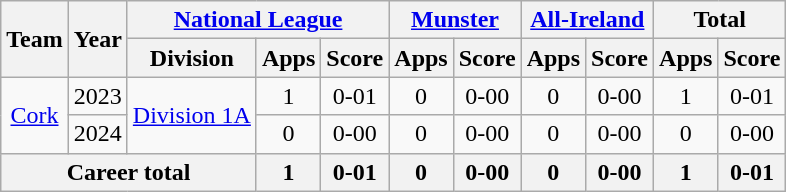<table class="wikitable" style="text-align:center">
<tr>
<th rowspan="2">Team</th>
<th rowspan="2">Year</th>
<th colspan="3"><a href='#'>National League</a></th>
<th colspan="2"><a href='#'>Munster</a></th>
<th colspan="2"><a href='#'>All-Ireland</a></th>
<th colspan="2">Total</th>
</tr>
<tr>
<th>Division</th>
<th>Apps</th>
<th>Score</th>
<th>Apps</th>
<th>Score</th>
<th>Apps</th>
<th>Score</th>
<th>Apps</th>
<th>Score</th>
</tr>
<tr>
<td rowspan="2"><a href='#'>Cork</a></td>
<td>2023</td>
<td rowspan="2"><a href='#'>Division 1A</a></td>
<td>1</td>
<td>0-01</td>
<td>0</td>
<td>0-00</td>
<td>0</td>
<td>0-00</td>
<td>1</td>
<td>0-01</td>
</tr>
<tr>
<td>2024</td>
<td>0</td>
<td>0-00</td>
<td>0</td>
<td>0-00</td>
<td>0</td>
<td>0-00</td>
<td>0</td>
<td>0-00</td>
</tr>
<tr>
<th colspan="3">Career total</th>
<th>1</th>
<th>0-01</th>
<th>0</th>
<th>0-00</th>
<th>0</th>
<th>0-00</th>
<th>1</th>
<th>0-01</th>
</tr>
</table>
